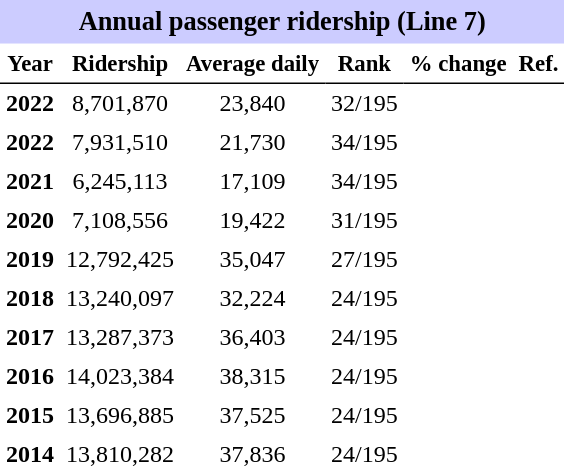<table class="toccolours" cellpadding="4" cellspacing="0" style="text-align:right;">
<tr>
<th colspan="6"  style="background-color:#ccf; background-color:#ccf; font-size:110%; text-align:center;">Annual passenger ridership (Line 7)</th>
</tr>
<tr style="font-size:95%; text-align:center">
<th style="border-bottom:1px solid black">Year</th>
<th style="border-bottom:1px solid black">Ridership</th>
<th style="border-bottom:1px solid black">Average daily</th>
<th style="border-bottom:1px solid black">Rank</th>
<th style="border-bottom:1px solid black">% change</th>
<th style="border-bottom:1px solid black">Ref.</th>
</tr>
<tr style="text-align:center;">
<td><strong>2022</strong></td>
<td>8,701,870</td>
<td>23,840</td>
<td>32/195</td>
<td></td>
<td></td>
</tr>
<tr style="text-align:center;">
<td><strong>2022</strong></td>
<td>7,931,510</td>
<td>21,730</td>
<td>34/195</td>
<td></td>
<td></td>
</tr>
<tr style="text-align:center;">
<td><strong>2021</strong></td>
<td>6,245,113</td>
<td>17,109</td>
<td>34/195</td>
<td></td>
<td></td>
</tr>
<tr style="text-align:center;">
<td><strong>2020</strong></td>
<td>7,108,556</td>
<td>19,422</td>
<td>31/195</td>
<td></td>
<td></td>
</tr>
<tr style="text-align:center;">
<td><strong>2019</strong></td>
<td>12,792,425</td>
<td>35,047</td>
<td>27/195</td>
<td></td>
<td></td>
</tr>
<tr style="text-align:center;">
<td><strong>2018</strong></td>
<td>13,240,097</td>
<td>32,224</td>
<td>24/195</td>
<td></td>
<td></td>
</tr>
<tr style="text-align:center;">
<td><strong>2017</strong></td>
<td>13,287,373</td>
<td>36,403</td>
<td>24/195</td>
<td></td>
<td></td>
</tr>
<tr style="text-align:center;">
<td><strong>2016</strong></td>
<td>14,023,384</td>
<td>38,315</td>
<td>24/195</td>
<td></td>
<td></td>
</tr>
<tr style="text-align:center;">
<td><strong>2015</strong></td>
<td>13,696,885</td>
<td>37,525</td>
<td>24/195</td>
<td></td>
<td></td>
</tr>
<tr style="text-align:center;">
<td><strong>2014</strong></td>
<td>13,810,282</td>
<td>37,836</td>
<td>24/195</td>
<td></td>
<td></td>
</tr>
</table>
